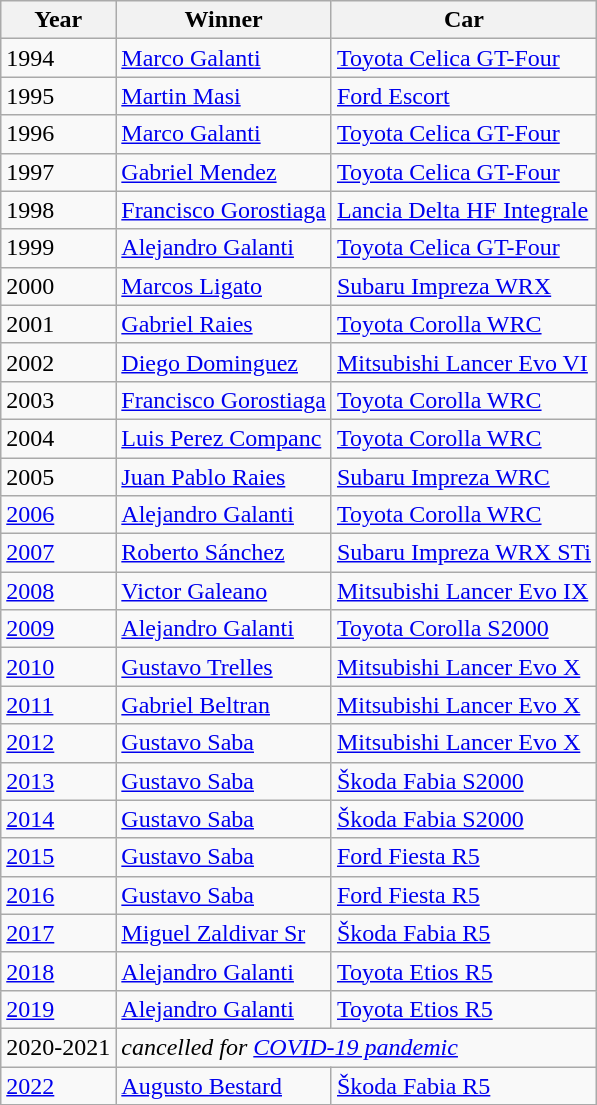<table class="wikitable sortable">
<tr>
<th>Year</th>
<th>Winner</th>
<th>Car</th>
</tr>
<tr>
<td>1994</td>
<td> <a href='#'>Marco Galanti</a></td>
<td><a href='#'>Toyota Celica GT-Four</a></td>
</tr>
<tr>
<td>1995</td>
<td> <a href='#'>Martin Masi</a></td>
<td><a href='#'>Ford Escort</a></td>
</tr>
<tr>
<td>1996</td>
<td> <a href='#'>Marco Galanti</a></td>
<td><a href='#'>Toyota Celica GT-Four</a></td>
</tr>
<tr>
<td>1997</td>
<td> <a href='#'>Gabriel Mendez</a></td>
<td><a href='#'>Toyota Celica GT-Four</a></td>
</tr>
<tr>
<td>1998</td>
<td> <a href='#'>Francisco Gorostiaga</a></td>
<td><a href='#'>Lancia Delta HF Integrale</a></td>
</tr>
<tr>
<td>1999</td>
<td> <a href='#'>Alejandro Galanti</a></td>
<td><a href='#'>Toyota Celica GT-Four</a></td>
</tr>
<tr>
<td>2000</td>
<td> <a href='#'>Marcos Ligato</a></td>
<td><a href='#'>Subaru Impreza WRX</a></td>
</tr>
<tr>
<td>2001</td>
<td> <a href='#'>Gabriel Raies</a></td>
<td><a href='#'>Toyota Corolla WRC</a></td>
</tr>
<tr>
<td>2002</td>
<td> <a href='#'>Diego Dominguez</a></td>
<td><a href='#'>Mitsubishi Lancer Evo VI</a></td>
</tr>
<tr>
<td>2003</td>
<td> <a href='#'>Francisco Gorostiaga</a></td>
<td><a href='#'>Toyota Corolla WRC</a></td>
</tr>
<tr>
<td>2004</td>
<td> <a href='#'>Luis Perez Companc</a></td>
<td><a href='#'>Toyota Corolla WRC</a></td>
</tr>
<tr>
<td>2005</td>
<td> <a href='#'>Juan Pablo Raies</a></td>
<td><a href='#'>Subaru Impreza WRC</a></td>
</tr>
<tr>
<td><a href='#'>2006</a></td>
<td> <a href='#'>Alejandro Galanti</a></td>
<td><a href='#'>Toyota Corolla WRC</a></td>
</tr>
<tr>
<td><a href='#'>2007</a></td>
<td> <a href='#'>Roberto Sánchez</a></td>
<td><a href='#'>Subaru Impreza WRX STi</a></td>
</tr>
<tr>
<td><a href='#'>2008</a></td>
<td> <a href='#'>Victor Galeano</a></td>
<td><a href='#'>Mitsubishi Lancer Evo IX</a></td>
</tr>
<tr>
<td><a href='#'>2009</a></td>
<td> <a href='#'>Alejandro Galanti</a></td>
<td><a href='#'>Toyota Corolla S2000</a></td>
</tr>
<tr>
<td><a href='#'>2010</a></td>
<td> <a href='#'>Gustavo Trelles</a></td>
<td><a href='#'>Mitsubishi Lancer Evo X</a></td>
</tr>
<tr>
<td><a href='#'>2011</a></td>
<td> <a href='#'>Gabriel Beltran</a></td>
<td><a href='#'>Mitsubishi Lancer Evo X</a></td>
</tr>
<tr>
<td><a href='#'>2012</a></td>
<td> <a href='#'>Gustavo Saba</a></td>
<td><a href='#'>Mitsubishi Lancer Evo X</a></td>
</tr>
<tr>
<td><a href='#'>2013</a></td>
<td> <a href='#'>Gustavo Saba</a></td>
<td><a href='#'>Škoda Fabia S2000</a></td>
</tr>
<tr>
<td><a href='#'>2014</a></td>
<td> <a href='#'>Gustavo Saba</a></td>
<td><a href='#'>Škoda Fabia S2000</a></td>
</tr>
<tr>
<td><a href='#'>2015</a></td>
<td> <a href='#'>Gustavo Saba</a></td>
<td><a href='#'>Ford Fiesta R5</a></td>
</tr>
<tr>
<td><a href='#'>2016</a></td>
<td> <a href='#'>Gustavo Saba</a></td>
<td><a href='#'>Ford Fiesta R5</a></td>
</tr>
<tr>
<td><a href='#'>2017</a></td>
<td> <a href='#'>Miguel Zaldivar Sr</a></td>
<td><a href='#'>Škoda Fabia R5</a></td>
</tr>
<tr>
<td><a href='#'>2018</a></td>
<td> <a href='#'>Alejandro Galanti</a></td>
<td><a href='#'>Toyota Etios R5</a></td>
</tr>
<tr>
<td><a href='#'>2019</a></td>
<td> <a href='#'>Alejandro Galanti</a></td>
<td><a href='#'>Toyota Etios R5</a></td>
</tr>
<tr>
<td>2020-2021</td>
<td colspan=2><em>cancelled for <a href='#'>COVID-19 pandemic</a></em></td>
</tr>
<tr>
<td><a href='#'>2022</a></td>
<td> <a href='#'>Augusto Bestard</a></td>
<td><a href='#'>Škoda Fabia R5</a></td>
</tr>
<tr>
</tr>
</table>
